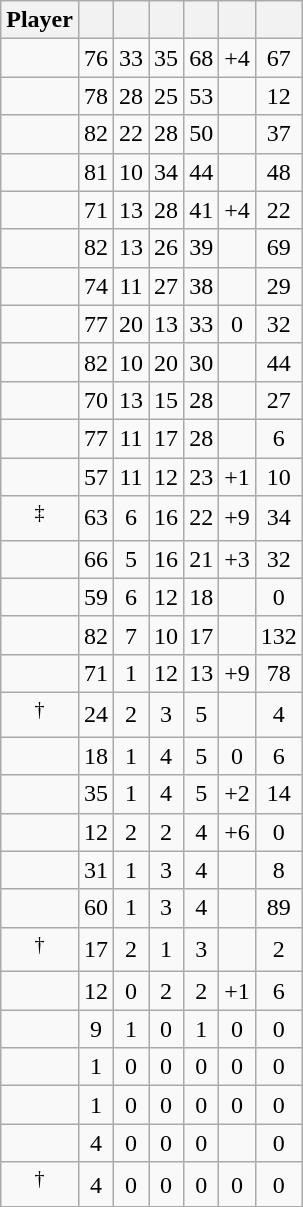<table class="wikitable sortable" style="text-align:center;">
<tr>
<th>Player</th>
<th></th>
<th></th>
<th></th>
<th></th>
<th data-sort-type="number"></th>
<th></th>
</tr>
<tr>
<td></td>
<td>76</td>
<td>33</td>
<td>35</td>
<td>68</td>
<td>+4</td>
<td>67</td>
</tr>
<tr>
<td></td>
<td>78</td>
<td>28</td>
<td>25</td>
<td>53</td>
<td></td>
<td>12</td>
</tr>
<tr>
<td></td>
<td>82</td>
<td>22</td>
<td>28</td>
<td>50</td>
<td></td>
<td>37</td>
</tr>
<tr>
<td></td>
<td>81</td>
<td>10</td>
<td>34</td>
<td>44</td>
<td></td>
<td>48</td>
</tr>
<tr>
<td></td>
<td>71</td>
<td>13</td>
<td>28</td>
<td>41</td>
<td>+4</td>
<td>22</td>
</tr>
<tr>
<td></td>
<td>82</td>
<td>13</td>
<td>26</td>
<td>39</td>
<td></td>
<td>69</td>
</tr>
<tr>
<td></td>
<td>74</td>
<td>11</td>
<td>27</td>
<td>38</td>
<td></td>
<td>29</td>
</tr>
<tr>
<td></td>
<td>77</td>
<td>20</td>
<td>13</td>
<td>33</td>
<td>0</td>
<td>32</td>
</tr>
<tr>
<td></td>
<td>82</td>
<td>10</td>
<td>20</td>
<td>30</td>
<td></td>
<td>44</td>
</tr>
<tr>
<td></td>
<td>70</td>
<td>13</td>
<td>15</td>
<td>28</td>
<td></td>
<td>27</td>
</tr>
<tr>
<td></td>
<td>77</td>
<td>11</td>
<td>17</td>
<td>28</td>
<td></td>
<td>6</td>
</tr>
<tr>
<td></td>
<td>57</td>
<td>11</td>
<td>12</td>
<td>23</td>
<td>+1</td>
<td>10</td>
</tr>
<tr>
<td><sup>‡</sup></td>
<td>63</td>
<td>6</td>
<td>16</td>
<td>22</td>
<td>+9</td>
<td>34</td>
</tr>
<tr>
<td></td>
<td>66</td>
<td>5</td>
<td>16</td>
<td>21</td>
<td>+3</td>
<td>32</td>
</tr>
<tr>
<td></td>
<td>59</td>
<td>6</td>
<td>12</td>
<td>18</td>
<td></td>
<td>0</td>
</tr>
<tr>
<td></td>
<td>82</td>
<td>7</td>
<td>10</td>
<td>17</td>
<td></td>
<td>132</td>
</tr>
<tr>
<td></td>
<td>71</td>
<td>1</td>
<td>12</td>
<td>13</td>
<td>+9</td>
<td>78</td>
</tr>
<tr>
<td><sup>†</sup></td>
<td>24</td>
<td>2</td>
<td>3</td>
<td>5</td>
<td></td>
<td>4</td>
</tr>
<tr>
<td></td>
<td>18</td>
<td>1</td>
<td>4</td>
<td>5</td>
<td>0</td>
<td>6</td>
</tr>
<tr>
<td></td>
<td>35</td>
<td>1</td>
<td>4</td>
<td>5</td>
<td>+2</td>
<td>14</td>
</tr>
<tr>
<td></td>
<td>12</td>
<td>2</td>
<td>2</td>
<td>4</td>
<td>+6</td>
<td>0</td>
</tr>
<tr>
<td></td>
<td>31</td>
<td>1</td>
<td>3</td>
<td>4</td>
<td></td>
<td>8</td>
</tr>
<tr>
<td></td>
<td>60</td>
<td>1</td>
<td>3</td>
<td>4</td>
<td></td>
<td>89</td>
</tr>
<tr>
<td><sup>†</sup></td>
<td>17</td>
<td>2</td>
<td>1</td>
<td>3</td>
<td></td>
<td>2</td>
</tr>
<tr>
<td></td>
<td>12</td>
<td>0</td>
<td>2</td>
<td>2</td>
<td>+1</td>
<td>6</td>
</tr>
<tr>
<td></td>
<td>9</td>
<td>1</td>
<td>0</td>
<td>1</td>
<td>0</td>
<td>0</td>
</tr>
<tr>
<td></td>
<td>1</td>
<td>0</td>
<td>0</td>
<td>0</td>
<td>0</td>
<td>0</td>
</tr>
<tr>
<td></td>
<td>1</td>
<td>0</td>
<td>0</td>
<td>0</td>
<td>0</td>
<td>0</td>
</tr>
<tr>
<td></td>
<td>4</td>
<td>0</td>
<td>0</td>
<td>0</td>
<td></td>
<td>0</td>
</tr>
<tr>
<td><sup>†</sup></td>
<td>4</td>
<td>0</td>
<td>0</td>
<td>0</td>
<td>0</td>
<td>0</td>
</tr>
</table>
